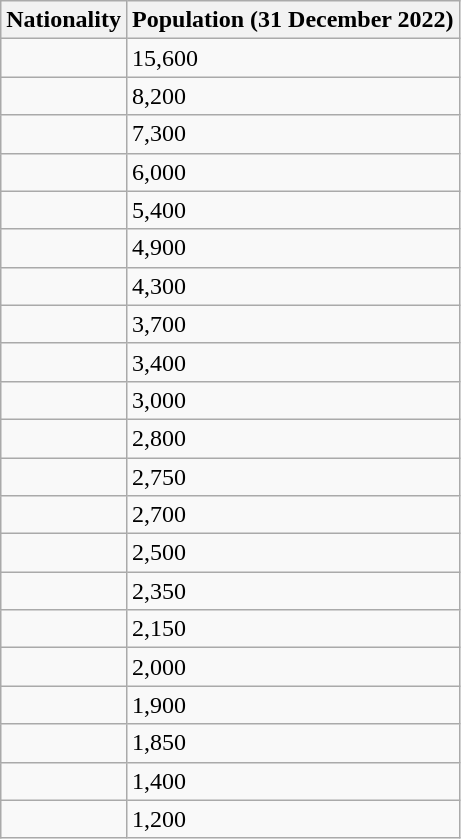<table class="wikitable floatright" style="float:center;">
<tr>
<th>Nationality</th>
<th>Population (31 December 2022)</th>
</tr>
<tr>
<td></td>
<td>15,600</td>
</tr>
<tr>
<td></td>
<td>8,200</td>
</tr>
<tr>
<td></td>
<td>7,300</td>
</tr>
<tr>
<td></td>
<td>6,000</td>
</tr>
<tr>
<td></td>
<td>5,400</td>
</tr>
<tr>
<td></td>
<td>4,900</td>
</tr>
<tr>
<td></td>
<td>4,300</td>
</tr>
<tr>
<td></td>
<td>3,700</td>
</tr>
<tr>
<td></td>
<td>3,400</td>
</tr>
<tr>
<td></td>
<td>3,000</td>
</tr>
<tr>
<td></td>
<td>2,800</td>
</tr>
<tr>
<td></td>
<td>2,750</td>
</tr>
<tr>
<td></td>
<td>2,700</td>
</tr>
<tr>
<td></td>
<td>2,500</td>
</tr>
<tr>
<td></td>
<td>2,350</td>
</tr>
<tr>
<td></td>
<td>2,150</td>
</tr>
<tr>
<td></td>
<td>2,000</td>
</tr>
<tr>
<td></td>
<td>1,900</td>
</tr>
<tr>
<td></td>
<td>1,850</td>
</tr>
<tr>
<td></td>
<td>1,400</td>
</tr>
<tr>
<td></td>
<td>1,200</td>
</tr>
</table>
